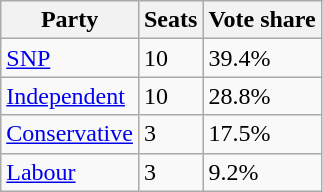<table class="wikitable">
<tr>
<th>Party</th>
<th>Seats</th>
<th>Vote share</th>
</tr>
<tr>
<td><a href='#'>SNP</a></td>
<td>10</td>
<td>39.4%</td>
</tr>
<tr>
<td><a href='#'>Independent</a></td>
<td>10</td>
<td>28.8%</td>
</tr>
<tr>
<td><a href='#'>Conservative</a></td>
<td>3</td>
<td>17.5%</td>
</tr>
<tr>
<td><a href='#'>Labour</a></td>
<td>3</td>
<td>9.2%</td>
</tr>
</table>
